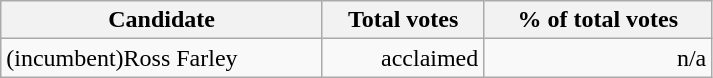<table class="wikitable" width="475">
<tr>
<th align="left">Candidate</th>
<th align="right">Total votes</th>
<th align="right">% of total votes</th>
</tr>
<tr>
<td align="left">(incumbent)Ross Farley</td>
<td align="right">acclaimed</td>
<td align="right">n/a</td>
</tr>
</table>
